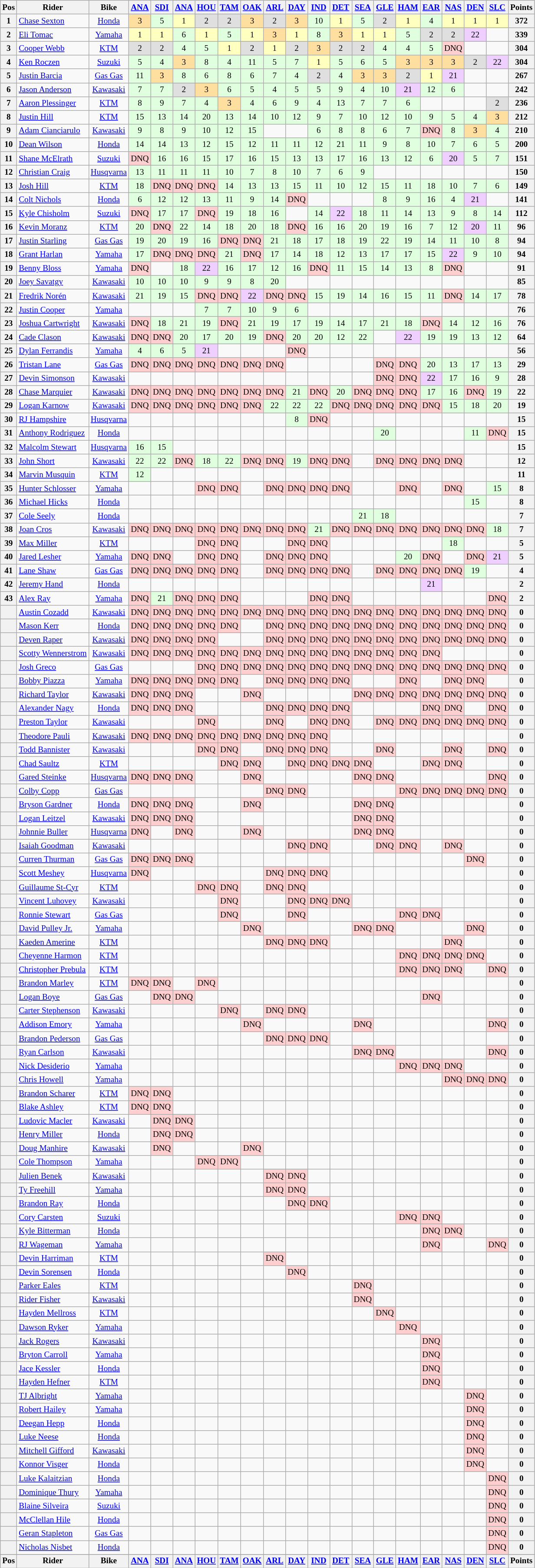<table class="wikitable" style="font-size: 80%; text-align:center">
<tr valign="top">
<th valign="middle">Pos</th>
<th valign="middle">Rider</th>
<th valign="middle">Bike</th>
<th><a href='#'>ANA</a><br></th>
<th><a href='#'>SDI</a><br></th>
<th><a href='#'>ANA</a><br></th>
<th><a href='#'>HOU</a><br></th>
<th><a href='#'>TAM</a><br></th>
<th><a href='#'>OAK</a><br></th>
<th><a href='#'>ARL</a><br></th>
<th><a href='#'>DAY</a><br></th>
<th><a href='#'>IND</a><br></th>
<th><a href='#'>DET</a><br></th>
<th><a href='#'>SEA</a><br></th>
<th><a href='#'>GLE</a><br></th>
<th><a href='#'>HAM</a><br></th>
<th><a href='#'>EAR</a><br></th>
<th><a href='#'>NAS</a><br></th>
<th><a href='#'>DEN</a><br></th>
<th><a href='#'>SLC</a><br></th>
<th valign="middle">Points</th>
</tr>
<tr>
<th>1</th>
<td align=left> <a href='#'>Chase Sexton</a></td>
<td><a href='#'>Honda</a></td>
<td style="background:#ffdf9f;">3</td>
<td style="background:#dfffdf;">5</td>
<td style="background:#ffffbf;">1</td>
<td style="background:#dfdfdf;">2</td>
<td style="background:#dfdfdf;">2</td>
<td style="background:#ffdf9f;">3</td>
<td style="background:#dfdfdf;">2</td>
<td style="background:#ffdf9f;">3</td>
<td style="background:#dfffdf;">10</td>
<td style="background:#ffffbf;">1</td>
<td style="background:#dfffdf;">5</td>
<td style="background:#dfdfdf;">2</td>
<td style="background:#ffffbf;">1</td>
<td style="background:#dfffdf;">4</td>
<td style="background:#ffffbf;">1</td>
<td style="background:#ffffbf;">1</td>
<td style="background:#ffffbf;">1</td>
<th>372</th>
</tr>
<tr>
<th>2</th>
<td align=left> <a href='#'>Eli Tomac</a></td>
<td><a href='#'>Yamaha</a></td>
<td style="background:#ffffbf;">1</td>
<td style="background:#ffffbf;">1</td>
<td style="background:#dfffdf;">6</td>
<td style="background:#ffffbf;">1</td>
<td style="background:#dfffdf;">5</td>
<td style="background:#ffffbf;">1</td>
<td style="background:#ffdf9f;">3</td>
<td style="background:#ffffbf;">1</td>
<td style="background:#dfffdf;">8</td>
<td style="background:#ffdf9f;">3</td>
<td style="background:#ffffbf;">1</td>
<td style="background:#ffffbf;">1</td>
<td style="background:#dfffdf;">5</td>
<td style="background:#dfdfdf;">2</td>
<td style="background:#dfdfdf;">2</td>
<td style="background:#efcfff;">22</td>
<td></td>
<th>339</th>
</tr>
<tr>
<th>3</th>
<td align=left> <a href='#'>Cooper Webb</a></td>
<td><a href='#'>KTM</a></td>
<td style="background:#dfdfdf;">2</td>
<td style="background:#dfdfdf;">2</td>
<td style="background:#dfffdf;">4</td>
<td style="background:#dfffdf;">5</td>
<td style="background:#ffffbf;">1</td>
<td style="background:#dfdfdf;">2</td>
<td style="background:#ffffbf;">1</td>
<td style="background:#dfdfdf;">2</td>
<td style="background:#ffdf9f;">3</td>
<td style="background:#dfdfdf;">2</td>
<td style="background:#dfdfdf;">2</td>
<td style="background:#dfffdf;">4</td>
<td style="background:#dfffdf;">4</td>
<td style="background:#dfffdf;">5</td>
<td style="background:#ffcfcf;">DNQ</td>
<td></td>
<td></td>
<th>304</th>
</tr>
<tr>
<th>4</th>
<td align=left> <a href='#'>Ken Roczen</a></td>
<td><a href='#'>Suzuki</a></td>
<td style="background:#dfffdf;">5</td>
<td style="background:#dfffdf;">4</td>
<td style="background:#ffdf9f;">3</td>
<td style="background:#dfffdf;">8</td>
<td style="background:#dfffdf;">4</td>
<td style="background:#dfffdf;">11</td>
<td style="background:#dfffdf;">5</td>
<td style="background:#dfffdf;">7</td>
<td style="background:#ffffbf;">1</td>
<td style="background:#dfffdf;">5</td>
<td style="background:#dfffdf;">6</td>
<td style="background:#dfffdf;">5</td>
<td style="background:#ffdf9f;">3</td>
<td style="background:#ffdf9f;">3</td>
<td style="background:#ffdf9f;">3</td>
<td style="background:#dfdfdf;">2</td>
<td style="background:#efcfff;">22</td>
<th>304</th>
</tr>
<tr>
<th>5</th>
<td align=left> <a href='#'>Justin Barcia</a></td>
<td><a href='#'>Gas Gas</a></td>
<td style="background:#dfffdf;">11</td>
<td style="background:#ffdf9f;">3</td>
<td style="background:#dfffdf;">8</td>
<td style="background:#dfffdf;">6</td>
<td style="background:#dfffdf;">8</td>
<td style="background:#dfffdf;">6</td>
<td style="background:#dfffdf;">7</td>
<td style="background:#dfffdf;">4</td>
<td style="background:#dfdfdf;">2</td>
<td style="background:#dfffdf;">4</td>
<td style="background:#ffdf9f;">3</td>
<td style="background:#ffdf9f;">3</td>
<td style="background:#dfdfdf;">2</td>
<td style="background:#ffffbf;">1</td>
<td style="background:#efcfff;">21</td>
<td></td>
<td></td>
<th>267</th>
</tr>
<tr>
<th>6</th>
<td align=left> <a href='#'>Jason Anderson</a></td>
<td><a href='#'>Kawasaki</a></td>
<td style="background:#dfffdf;">7</td>
<td style="background:#dfffdf;">7</td>
<td style="background:#dfdfdf;">2</td>
<td style="background:#ffdf9f;">3</td>
<td style="background:#dfffdf;">6</td>
<td style="background:#dfffdf;">5</td>
<td style="background:#dfffdf;">4</td>
<td style="background:#dfffdf;">5</td>
<td style="background:#dfffdf;">5</td>
<td style="background:#dfffdf;">9</td>
<td style="background:#dfffdf;">4</td>
<td style="background:#dfffdf;">10</td>
<td style="background:#efcfff;">21</td>
<td style="background:#dfffdf;">12</td>
<td style="background:#dfffdf;">6</td>
<td></td>
<td></td>
<th>242</th>
</tr>
<tr>
<th>7</th>
<td align=left> <a href='#'>Aaron Plessinger</a></td>
<td><a href='#'>KTM</a></td>
<td style="background:#dfffdf;">8</td>
<td style="background:#dfffdf;">9</td>
<td style="background:#dfffdf;">7</td>
<td style="background:#dfffdf;">4</td>
<td style="background:#ffdf9f;">3</td>
<td style="background:#dfffdf;">4</td>
<td style="background:#dfffdf;">6</td>
<td style="background:#dfffdf;">9</td>
<td style="background:#dfffdf;">4</td>
<td style="background:#dfffdf;">13</td>
<td style="background:#dfffdf;">7</td>
<td style="background:#dfffdf;">7</td>
<td style="background:#dfffdf;">6</td>
<td></td>
<td></td>
<td></td>
<td style="background:#dfdfdf;">2</td>
<th>236</th>
</tr>
<tr>
<th>8</th>
<td align=left> <a href='#'>Justin Hill</a></td>
<td><a href='#'>KTM</a></td>
<td style="background:#dfffdf;">15</td>
<td style="background:#dfffdf;">13</td>
<td style="background:#dfffdf;">14</td>
<td style="background:#dfffdf;">20</td>
<td style="background:#dfffdf;">13</td>
<td style="background:#dfffdf;">14</td>
<td style="background:#dfffdf;">10</td>
<td style="background:#dfffdf;">12</td>
<td style="background:#dfffdf;">9</td>
<td style="background:#dfffdf;">7</td>
<td style="background:#dfffdf;">10</td>
<td style="background:#dfffdf;">12</td>
<td style="background:#dfffdf;">10</td>
<td style="background:#dfffdf;">9</td>
<td style="background:#dfffdf;">5</td>
<td style="background:#dfffdf;">4</td>
<td style="background:#ffdf9f;">3</td>
<th>212</th>
</tr>
<tr>
<th>9</th>
<td align=left> <a href='#'>Adam Cianciarulo</a></td>
<td><a href='#'>Kawasaki</a></td>
<td style="background:#dfffdf;">9</td>
<td style="background:#dfffdf;">8</td>
<td style="background:#dfffdf;">9</td>
<td style="background:#dfffdf;">10</td>
<td style="background:#dfffdf;">12</td>
<td style="background:#dfffdf;">15</td>
<td></td>
<td></td>
<td style="background:#dfffdf;">6</td>
<td style="background:#dfffdf;">8</td>
<td style="background:#dfffdf;">8</td>
<td style="background:#dfffdf;">6</td>
<td style="background:#dfffdf;">7</td>
<td style="background:#ffcfcf;">DNQ</td>
<td style="background:#dfffdf;">8</td>
<td style="background:#ffdf9f;">3</td>
<td style="background:#dfffdf;">4</td>
<th>210</th>
</tr>
<tr>
<th>10</th>
<td align=left> <a href='#'>Dean Wilson</a></td>
<td><a href='#'>Honda</a></td>
<td style="background:#dfffdf;">14</td>
<td style="background:#dfffdf;">14</td>
<td style="background:#dfffdf;">13</td>
<td style="background:#dfffdf;">12</td>
<td style="background:#dfffdf;">15</td>
<td style="background:#dfffdf;">12</td>
<td style="background:#dfffdf;">11</td>
<td style="background:#dfffdf;">11</td>
<td style="background:#dfffdf;">12</td>
<td style="background:#dfffdf;">21</td>
<td style="background:#dfffdf;">11</td>
<td style="background:#dfffdf;">9</td>
<td style="background:#dfffdf;">8</td>
<td style="background:#dfffdf;">10</td>
<td style="background:#dfffdf;">7</td>
<td style="background:#dfffdf;">6</td>
<td style="background:#dfffdf;">5</td>
<th>200</th>
</tr>
<tr>
<th>11</th>
<td align=left> <a href='#'>Shane McElrath</a></td>
<td><a href='#'>Suzuki</a></td>
<td style="background:#ffcfcf;">DNQ</td>
<td style="background:#dfffdf;">16</td>
<td style="background:#dfffdf;">16</td>
<td style="background:#dfffdf;">15</td>
<td style="background:#dfffdf;">17</td>
<td style="background:#dfffdf;">16</td>
<td style="background:#dfffdf;">15</td>
<td style="background:#dfffdf;">13</td>
<td style="background:#dfffdf;">13</td>
<td style="background:#dfffdf;">17</td>
<td style="background:#dfffdf;">16</td>
<td style="background:#dfffdf;">13</td>
<td style="background:#dfffdf;">12</td>
<td style="background:#dfffdf;">6</td>
<td style="background:#efcfff;">20</td>
<td style="background:#dfffdf;">5</td>
<td style="background:#dfffdf;">7</td>
<th>151</th>
</tr>
<tr>
<th>12</th>
<td align=left> <a href='#'>Christian Craig</a></td>
<td><a href='#'>Husqvarna</a></td>
<td style="background:#dfffdf;">13</td>
<td style="background:#dfffdf;">11</td>
<td style="background:#dfffdf;">11</td>
<td style="background:#dfffdf;">11</td>
<td style="background:#dfffdf;">10</td>
<td style="background:#dfffdf;">7</td>
<td style="background:#dfffdf;">8</td>
<td style="background:#dfffdf;">10</td>
<td style="background:#dfffdf;">7</td>
<td style="background:#dfffdf;">6</td>
<td style="background:#dfffdf;">9</td>
<td></td>
<td></td>
<td></td>
<td></td>
<td></td>
<td></td>
<th>150</th>
</tr>
<tr>
<th>13</th>
<td align=left> <a href='#'>Josh Hill</a></td>
<td><a href='#'>KTM</a></td>
<td style="background:#dfffdf;">18</td>
<td style="background:#ffcfcf;">DNQ</td>
<td style="background:#ffcfcf;">DNQ</td>
<td style="background:#ffcfcf;">DNQ</td>
<td style="background:#dfffdf;">14</td>
<td style="background:#dfffdf;">13</td>
<td style="background:#dfffdf;">13</td>
<td style="background:#dfffdf;">15</td>
<td style="background:#dfffdf;">11</td>
<td style="background:#dfffdf;">10</td>
<td style="background:#dfffdf;">12</td>
<td style="background:#dfffdf;">15</td>
<td style="background:#dfffdf;">11</td>
<td style="background:#dfffdf;">18</td>
<td style="background:#dfffdf;">10</td>
<td style="background:#dfffdf;">7</td>
<td style="background:#dfffdf;">6</td>
<th>149</th>
</tr>
<tr>
<th>14</th>
<td align=left> <a href='#'>Colt Nichols</a></td>
<td><a href='#'>Honda</a></td>
<td style="background:#dfffdf;">6</td>
<td style="background:#dfffdf;">12</td>
<td style="background:#dfffdf;">12</td>
<td style="background:#dfffdf;">13</td>
<td style="background:#dfffdf;">11</td>
<td style="background:#dfffdf;">9</td>
<td style="background:#dfffdf;">14</td>
<td style="background:#ffcfcf;">DNQ</td>
<td></td>
<td></td>
<td></td>
<td style="background:#dfffdf;">8</td>
<td style="background:#dfffdf;">9</td>
<td style="background:#dfffdf;">16</td>
<td style="background:#dfffdf;">4</td>
<td style="background:#efcfff;">21</td>
<td></td>
<th>141</th>
</tr>
<tr>
<th>15</th>
<td align=left> <a href='#'>Kyle Chisholm</a></td>
<td><a href='#'>Suzuki</a></td>
<td style="background:#ffcfcf;">DNQ</td>
<td style="background:#dfffdf;">17</td>
<td style="background:#dfffdf;">17</td>
<td style="background:#ffcfcf;">DNQ</td>
<td style="background:#dfffdf;">19</td>
<td style="background:#dfffdf;">18</td>
<td style="background:#dfffdf;">16</td>
<td></td>
<td style="background:#dfffdf;">14</td>
<td style="background:#efcfff;">22</td>
<td style="background:#dfffdf;">18</td>
<td style="background:#dfffdf;">11</td>
<td style="background:#dfffdf;">14</td>
<td style="background:#dfffdf;">13</td>
<td style="background:#dfffdf;">9</td>
<td style="background:#dfffdf;">8</td>
<td style="background:#dfffdf;">14</td>
<th>112</th>
</tr>
<tr>
<th>16</th>
<td align=left> <a href='#'>Kevin Moranz</a></td>
<td><a href='#'>KTM</a></td>
<td style="background:#dfffdf;">20</td>
<td style="background:#ffcfcf;">DNQ</td>
<td style="background:#dfffdf;">22</td>
<td style="background:#dfffdf;">14</td>
<td style="background:#dfffdf;">18</td>
<td style="background:#dfffdf;">20</td>
<td style="background:#dfffdf;">18</td>
<td style="background:#ffcfcf;">DNQ</td>
<td style="background:#dfffdf;">16</td>
<td style="background:#dfffdf;">16</td>
<td style="background:#dfffdf;">20</td>
<td style="background:#dfffdf;">19</td>
<td style="background:#dfffdf;">16</td>
<td style="background:#dfffdf;">7</td>
<td style="background:#dfffdf;">12</td>
<td style="background:#efcfff;">20</td>
<td style="background:#dfffdf;">11</td>
<th>96</th>
</tr>
<tr>
<th>17</th>
<td align=left> <a href='#'>Justin Starling</a></td>
<td><a href='#'>Gas Gas</a></td>
<td style="background:#dfffdf;">19</td>
<td style="background:#dfffdf;">20</td>
<td style="background:#dfffdf;">19</td>
<td style="background:#dfffdf;">16</td>
<td style="background:#ffcfcf;">DNQ</td>
<td style="background:#ffcfcf;">DNQ</td>
<td style="background:#dfffdf;">21</td>
<td style="background:#dfffdf;">18</td>
<td style="background:#dfffdf;">17</td>
<td style="background:#dfffdf;">18</td>
<td style="background:#dfffdf;">19</td>
<td style="background:#dfffdf;">22</td>
<td style="background:#dfffdf;">19</td>
<td style="background:#dfffdf;">14</td>
<td style="background:#dfffdf;">11</td>
<td style="background:#dfffdf;">10</td>
<td style="background:#dfffdf;">8</td>
<th>94</th>
</tr>
<tr>
<th>18</th>
<td align=left> <a href='#'>Grant Harlan</a></td>
<td><a href='#'>Yamaha</a></td>
<td style="background:#dfffdf;">17</td>
<td style="background:#ffcfcf;">DNQ</td>
<td style="background:#ffcfcf;">DNQ</td>
<td style="background:#ffcfcf;">DNQ</td>
<td style="background:#dfffdf;">21</td>
<td style="background:#ffcfcf;">DNQ</td>
<td style="background:#dfffdf;">17</td>
<td style="background:#dfffdf;">14</td>
<td style="background:#dfffdf;">18</td>
<td style="background:#dfffdf;">12</td>
<td style="background:#dfffdf;">13</td>
<td style="background:#dfffdf;">17</td>
<td style="background:#dfffdf;">17</td>
<td style="background:#dfffdf;">15</td>
<td style="background:#efcfff;">22</td>
<td style="background:#dfffdf;">9</td>
<td style="background:#dfffdf;">10</td>
<th>94</th>
</tr>
<tr>
<th>19</th>
<td align=left> <a href='#'>Benny Bloss</a></td>
<td><a href='#'>Yamaha</a></td>
<td style="background:#ffcfcf;">DNQ</td>
<td></td>
<td style="background:#dfffdf;">18</td>
<td style="background:#efcfff;">22</td>
<td style="background:#dfffdf;">16</td>
<td style="background:#dfffdf;">17</td>
<td style="background:#dfffdf;">12</td>
<td style="background:#dfffdf;">16</td>
<td style="background:#ffcfcf;">DNQ</td>
<td style="background:#dfffdf;">11</td>
<td style="background:#dfffdf;">15</td>
<td style="background:#dfffdf;">14</td>
<td style="background:#dfffdf;">13</td>
<td style="background:#dfffdf;">8</td>
<td style="background:#ffcfcf;">DNQ</td>
<td></td>
<td></td>
<th>91</th>
</tr>
<tr>
<th>20</th>
<td align=left> <a href='#'>Joey Savatgy</a></td>
<td><a href='#'>Kawasaki</a></td>
<td style="background:#dfffdf;">10</td>
<td style="background:#dfffdf;">10</td>
<td style="background:#dfffdf;">10</td>
<td style="background:#dfffdf;">9</td>
<td style="background:#dfffdf;">9</td>
<td style="background:#dfffdf;">8</td>
<td style="background:#dfffdf;">20</td>
<td></td>
<td></td>
<td></td>
<td></td>
<td></td>
<td></td>
<td></td>
<td></td>
<td></td>
<td></td>
<th>85</th>
</tr>
<tr>
<th>21</th>
<td align=left> <a href='#'>Fredrik Norén</a></td>
<td><a href='#'>Kawasaki</a></td>
<td style="background:#dfffdf;">21</td>
<td style="background:#dfffdf;">19</td>
<td style="background:#dfffdf;">15</td>
<td style="background:#ffcfcf;">DNQ</td>
<td style="background:#ffcfcf;">DNQ</td>
<td style="background:#efcfff;">22</td>
<td style="background:#ffcfcf;">DNQ</td>
<td style="background:#ffcfcf;">DNQ</td>
<td style="background:#dfffdf;">15</td>
<td style="background:#dfffdf;">19</td>
<td style="background:#dfffdf;">14</td>
<td style="background:#dfffdf;">16</td>
<td style="background:#dfffdf;">15</td>
<td style="background:#dfffdf;">11</td>
<td style="background:#ffcfcf;">DNQ</td>
<td style="background:#dfffdf;">14</td>
<td style="background:#dfffdf;">17</td>
<th>78</th>
</tr>
<tr>
<th>22</th>
<td align=left> <a href='#'>Justin Cooper</a></td>
<td><a href='#'>Yamaha</a></td>
<td></td>
<td></td>
<td></td>
<td style="background:#dfffdf;">7</td>
<td style="background:#dfffdf;">7</td>
<td style="background:#dfffdf;">10</td>
<td style="background:#dfffdf;">9</td>
<td style="background:#dfffdf;">6</td>
<td></td>
<td></td>
<td></td>
<td></td>
<td></td>
<td></td>
<td></td>
<td></td>
<td></td>
<th>76</th>
</tr>
<tr>
<th>23</th>
<td align=left> <a href='#'>Joshua Cartwright</a></td>
<td><a href='#'>Kawasaki</a></td>
<td style="background:#ffcfcf;">DNQ</td>
<td style="background:#dfffdf;">18</td>
<td style="background:#dfffdf;">21</td>
<td style="background:#dfffdf;">19</td>
<td style="background:#ffcfcf;">DNQ</td>
<td style="background:#dfffdf;">21</td>
<td style="background:#dfffdf;">19</td>
<td style="background:#dfffdf;">17</td>
<td style="background:#dfffdf;">19</td>
<td style="background:#dfffdf;">14</td>
<td style="background:#dfffdf;">17</td>
<td style="background:#dfffdf;">21</td>
<td style="background:#dfffdf;">18</td>
<td style="background:#ffcfcf;">DNQ</td>
<td style="background:#dfffdf;">14</td>
<td style="background:#dfffdf;">12</td>
<td style="background:#dfffdf;">16</td>
<th>76</th>
</tr>
<tr>
<th>24</th>
<td align=left> <a href='#'>Cade Clason</a></td>
<td><a href='#'>Kawasaki</a></td>
<td style="background:#ffcfcf;">DNQ</td>
<td style="background:#ffcfcf;">DNQ</td>
<td style="background:#dfffdf;">20</td>
<td style="background:#dfffdf;">17</td>
<td style="background:#dfffdf;">20</td>
<td style="background:#dfffdf;">19</td>
<td style="background:#ffcfcf;">DNQ</td>
<td style="background:#dfffdf;">20</td>
<td style="background:#dfffdf;">20</td>
<td style="background:#dfffdf;">12</td>
<td style="background:#dfffdf;">22</td>
<td></td>
<td style="background:#efcfff;">22</td>
<td style="background:#dfffdf;">19</td>
<td style="background:#dfffdf;">19</td>
<td style="background:#dfffdf;">13</td>
<td style="background:#dfffdf;">12</td>
<th>64</th>
</tr>
<tr>
<th>25</th>
<td align=left> <a href='#'>Dylan Ferrandis</a></td>
<td><a href='#'>Yamaha</a></td>
<td style="background:#dfffdf;">4</td>
<td style="background:#dfffdf;">6</td>
<td style="background:#dfffdf;">5</td>
<td style="background:#efcfff;">21</td>
<td></td>
<td></td>
<td></td>
<td style="background:#ffcfcf;">DNQ</td>
<td></td>
<td></td>
<td></td>
<td></td>
<td></td>
<td></td>
<td></td>
<td></td>
<td></td>
<th>56</th>
</tr>
<tr>
<th>26</th>
<td align=left> <a href='#'>Tristan Lane</a></td>
<td><a href='#'>Gas Gas</a></td>
<td style="background:#ffcfcf;">DNQ</td>
<td style="background:#ffcfcf;">DNQ</td>
<td style="background:#ffcfcf;">DNQ</td>
<td style="background:#ffcfcf;">DNQ</td>
<td style="background:#ffcfcf;">DNQ</td>
<td style="background:#ffcfcf;">DNQ</td>
<td style="background:#ffcfcf;">DNQ</td>
<td></td>
<td></td>
<td></td>
<td></td>
<td style="background:#ffcfcf;">DNQ</td>
<td style="background:#ffcfcf;">DNQ</td>
<td style="background:#dfffdf;">20</td>
<td style="background:#dfffdf;">13</td>
<td style="background:#dfffdf;">17</td>
<td style="background:#dfffdf;">13</td>
<th>29</th>
</tr>
<tr>
<th>27</th>
<td align=left> <a href='#'>Devin Simonson</a></td>
<td><a href='#'>Kawasaki</a></td>
<td></td>
<td></td>
<td></td>
<td></td>
<td></td>
<td></td>
<td></td>
<td></td>
<td></td>
<td></td>
<td></td>
<td style="background:#ffcfcf;">DNQ</td>
<td style="background:#ffcfcf;">DNQ</td>
<td style="background:#efcfff;">22</td>
<td style="background:#dfffdf;">17</td>
<td style="background:#dfffdf;">16</td>
<td style="background:#dfffdf;">9</td>
<th>28</th>
</tr>
<tr>
<th>28</th>
<td align=left> <a href='#'>Chase Marquier</a></td>
<td><a href='#'>Kawasaki</a></td>
<td style="background:#ffcfcf;">DNQ</td>
<td style="background:#ffcfcf;">DNQ</td>
<td style="background:#ffcfcf;">DNQ</td>
<td style="background:#ffcfcf;">DNQ</td>
<td style="background:#ffcfcf;">DNQ</td>
<td style="background:#ffcfcf;">DNQ</td>
<td style="background:#ffcfcf;">DNQ</td>
<td style="background:#dfffdf;">21</td>
<td style="background:#ffcfcf;">DNQ</td>
<td style="background:#dfffdf;">20</td>
<td style="background:#ffcfcf;">DNQ</td>
<td style="background:#ffcfcf;">DNQ</td>
<td style="background:#ffcfcf;">DNQ</td>
<td style="background:#dfffdf;">17</td>
<td style="background:#dfffdf;">16</td>
<td style="background:#ffcfcf;">DNQ</td>
<td style="background:#dfffdf;">19</td>
<th>22</th>
</tr>
<tr>
<th>29</th>
<td align=left> <a href='#'>Logan Karnow</a></td>
<td><a href='#'>Kawasaki</a></td>
<td style="background:#ffcfcf;">DNQ</td>
<td style="background:#ffcfcf;">DNQ</td>
<td style="background:#ffcfcf;">DNQ</td>
<td style="background:#ffcfcf;">DNQ</td>
<td style="background:#ffcfcf;">DNQ</td>
<td style="background:#ffcfcf;">DNQ</td>
<td style="background:#dfffdf;">22</td>
<td style="background:#dfffdf;">22</td>
<td style="background:#dfffdf;">22</td>
<td style="background:#ffcfcf;">DNQ</td>
<td style="background:#ffcfcf;">DNQ</td>
<td style="background:#ffcfcf;">DNQ</td>
<td style="background:#ffcfcf;">DNQ</td>
<td style="background:#ffcfcf;">DNQ</td>
<td style="background:#dfffdf;">15</td>
<td style="background:#dfffdf;">18</td>
<td style="background:#dfffdf;">20</td>
<th>19</th>
</tr>
<tr>
<th>30</th>
<td align=left> <a href='#'>RJ Hampshire</a></td>
<td><a href='#'>Husqvarna</a></td>
<td></td>
<td></td>
<td></td>
<td></td>
<td></td>
<td></td>
<td></td>
<td style="background:#dfffdf;">8</td>
<td style="background:#ffcfcf;">DNQ</td>
<td></td>
<td></td>
<td></td>
<td></td>
<td></td>
<td></td>
<td></td>
<td></td>
<th>15</th>
</tr>
<tr>
<th>31</th>
<td align=left> <a href='#'>Anthony Rodriguez</a></td>
<td><a href='#'>Honda</a></td>
<td></td>
<td></td>
<td></td>
<td></td>
<td></td>
<td></td>
<td></td>
<td></td>
<td></td>
<td></td>
<td></td>
<td style="background:#dfffdf;">20</td>
<td></td>
<td></td>
<td></td>
<td style="background:#dfffdf;">11</td>
<td style="background:#ffcfcf;">DNQ</td>
<th>15</th>
</tr>
<tr>
<th>32</th>
<td align=left> <a href='#'>Malcolm Stewart</a></td>
<td><a href='#'>Husqvarna</a></td>
<td style="background:#dfffdf;">16</td>
<td style="background:#dfffdf;">15</td>
<td></td>
<td></td>
<td></td>
<td></td>
<td></td>
<td></td>
<td></td>
<td></td>
<td></td>
<td></td>
<td></td>
<td></td>
<td></td>
<td></td>
<td></td>
<th>15</th>
</tr>
<tr>
<th>33</th>
<td align=left> <a href='#'>John Short</a></td>
<td><a href='#'>Kawasaki</a></td>
<td style="background:#dfffdf;">22</td>
<td style="background:#dfffdf;">22</td>
<td style="background:#ffcfcf;">DNQ</td>
<td style="background:#dfffdf;">18</td>
<td style="background:#dfffdf;">22</td>
<td style="background:#ffcfcf;">DNQ</td>
<td style="background:#ffcfcf;">DNQ</td>
<td style="background:#dfffdf;">19</td>
<td style="background:#ffcfcf;">DNQ</td>
<td style="background:#ffcfcf;">DNQ</td>
<td></td>
<td style="background:#ffcfcf;">DNQ</td>
<td style="background:#ffcfcf;">DNQ</td>
<td style="background:#ffcfcf;">DNQ</td>
<td style="background:#ffcfcf;">DNQ</td>
<td></td>
<td></td>
<th>12</th>
</tr>
<tr>
<th>34</th>
<td align=left> <a href='#'>Marvin Musquin</a></td>
<td><a href='#'>KTM</a></td>
<td style="background:#dfffdf;">12</td>
<td></td>
<td></td>
<td></td>
<td></td>
<td></td>
<td></td>
<td></td>
<td></td>
<td></td>
<td></td>
<td></td>
<td></td>
<td></td>
<td></td>
<td></td>
<td></td>
<th>11</th>
</tr>
<tr>
<th>35</th>
<td align=left> <a href='#'>Hunter Schlosser</a></td>
<td><a href='#'>Yamaha</a></td>
<td></td>
<td></td>
<td></td>
<td style="background:#ffcfcf;">DNQ</td>
<td style="background:#ffcfcf;">DNQ</td>
<td></td>
<td style="background:#ffcfcf;">DNQ</td>
<td style="background:#ffcfcf;">DNQ</td>
<td style="background:#ffcfcf;">DNQ</td>
<td style="background:#ffcfcf;">DNQ</td>
<td></td>
<td></td>
<td style="background:#ffcfcf;">DNQ</td>
<td></td>
<td style="background:#ffcfcf;">DNQ</td>
<td></td>
<td style="background:#dfffdf;">15</td>
<th>8</th>
</tr>
<tr>
<th>36</th>
<td align=left> <a href='#'>Michael Hicks</a></td>
<td><a href='#'>Honda</a></td>
<td></td>
<td></td>
<td></td>
<td></td>
<td></td>
<td></td>
<td></td>
<td></td>
<td></td>
<td></td>
<td></td>
<td></td>
<td></td>
<td></td>
<td></td>
<td style="background:#dfffdf;">15</td>
<td></td>
<th>8</th>
</tr>
<tr>
<th>37</th>
<td align=left> <a href='#'>Cole Seely</a></td>
<td><a href='#'>Honda</a></td>
<td></td>
<td></td>
<td></td>
<td></td>
<td></td>
<td></td>
<td></td>
<td></td>
<td></td>
<td></td>
<td style="background:#dfffdf;">21</td>
<td style="background:#dfffdf;">18</td>
<td></td>
<td></td>
<td></td>
<td></td>
<td></td>
<th>7</th>
</tr>
<tr>
<th>38</th>
<td align=left> <a href='#'>Joan Cros</a></td>
<td><a href='#'>Kawasaki</a></td>
<td style="background:#ffcfcf;">DNQ</td>
<td style="background:#ffcfcf;">DNQ</td>
<td style="background:#ffcfcf;">DNQ</td>
<td style="background:#ffcfcf;">DNQ</td>
<td style="background:#ffcfcf;">DNQ</td>
<td style="background:#ffcfcf;">DNQ</td>
<td style="background:#ffcfcf;">DNQ</td>
<td style="background:#ffcfcf;">DNQ</td>
<td style="background:#dfffdf;">21</td>
<td style="background:#ffcfcf;">DNQ</td>
<td style="background:#ffcfcf;">DNQ</td>
<td style="background:#ffcfcf;">DNQ</td>
<td style="background:#ffcfcf;">DNQ</td>
<td style="background:#ffcfcf;">DNQ</td>
<td style="background:#ffcfcf;">DNQ</td>
<td style="background:#ffcfcf;">DNQ</td>
<td style="background:#dfffdf;">18</td>
<th>7</th>
</tr>
<tr>
<th>39</th>
<td align=left> <a href='#'>Max Miller</a></td>
<td><a href='#'>KTM</a></td>
<td></td>
<td></td>
<td></td>
<td style="background:#ffcfcf;">DNQ</td>
<td style="background:#ffcfcf;">DNQ</td>
<td></td>
<td></td>
<td style="background:#ffcfcf;">DNQ</td>
<td style="background:#ffcfcf;">DNQ</td>
<td></td>
<td></td>
<td></td>
<td></td>
<td></td>
<td style="background:#dfffdf;">18</td>
<td></td>
<td></td>
<th>5</th>
</tr>
<tr>
<th>40</th>
<td align=left> <a href='#'>Jared Lesher</a></td>
<td><a href='#'>Yamaha</a></td>
<td style="background:#ffcfcf;">DNQ</td>
<td style="background:#ffcfcf;">DNQ</td>
<td></td>
<td style="background:#ffcfcf;">DNQ</td>
<td style="background:#ffcfcf;">DNQ</td>
<td></td>
<td style="background:#ffcfcf;">DNQ</td>
<td style="background:#ffcfcf;">DNQ</td>
<td style="background:#ffcfcf;">DNQ</td>
<td></td>
<td></td>
<td></td>
<td style="background:#dfffdf;">20</td>
<td style="background:#ffcfcf;">DNQ</td>
<td></td>
<td style="background:#ffcfcf;">DNQ</td>
<td style="background:#efcfff;">21</td>
<th>5</th>
</tr>
<tr>
<th>41</th>
<td align=left> <a href='#'>Lane Shaw</a></td>
<td><a href='#'>Gas Gas</a></td>
<td style="background:#ffcfcf;">DNQ</td>
<td style="background:#ffcfcf;">DNQ</td>
<td style="background:#ffcfcf;">DNQ</td>
<td style="background:#ffcfcf;">DNQ</td>
<td style="background:#ffcfcf;">DNQ</td>
<td></td>
<td style="background:#ffcfcf;">DNQ</td>
<td style="background:#ffcfcf;">DNQ</td>
<td style="background:#ffcfcf;">DNQ</td>
<td style="background:#ffcfcf;">DNQ</td>
<td></td>
<td style="background:#ffcfcf;">DNQ</td>
<td style="background:#ffcfcf;">DNQ</td>
<td style="background:#ffcfcf;">DNQ</td>
<td style="background:#ffcfcf;">DNQ</td>
<td style="background:#dfffdf;">19</td>
<td></td>
<th>4</th>
</tr>
<tr>
<th>42</th>
<td align=left> <a href='#'>Jeremy Hand</a></td>
<td><a href='#'>Honda</a></td>
<td></td>
<td></td>
<td></td>
<td></td>
<td></td>
<td></td>
<td></td>
<td></td>
<td></td>
<td></td>
<td></td>
<td></td>
<td></td>
<td style="background:#efcfff;">21</td>
<td></td>
<td></td>
<td></td>
<th>2</th>
</tr>
<tr>
<th>43</th>
<td align=left> <a href='#'>Alex Ray</a></td>
<td><a href='#'>Yamaha</a></td>
<td style="background:#ffcfcf;">DNQ</td>
<td style="background:#dfffdf;">21</td>
<td style="background:#ffcfcf;">DNQ</td>
<td style="background:#ffcfcf;">DNQ</td>
<td style="background:#ffcfcf;">DNQ</td>
<td></td>
<td></td>
<td></td>
<td style="background:#ffcfcf;">DNQ</td>
<td style="background:#ffcfcf;">DNQ</td>
<td></td>
<td></td>
<td></td>
<td></td>
<td></td>
<td></td>
<td style="background:#ffcfcf;">DNQ</td>
<th>2</th>
</tr>
<tr>
<th></th>
<td align=left> <a href='#'>Austin Cozadd</a></td>
<td><a href='#'>Kawasaki</a></td>
<td style="background:#ffcfcf;">DNQ</td>
<td style="background:#ffcfcf;">DNQ</td>
<td style="background:#ffcfcf;">DNQ</td>
<td style="background:#ffcfcf;">DNQ</td>
<td style="background:#ffcfcf;">DNQ</td>
<td style="background:#ffcfcf;">DNQ</td>
<td style="background:#ffcfcf;">DNQ</td>
<td style="background:#ffcfcf;">DNQ</td>
<td style="background:#ffcfcf;">DNQ</td>
<td style="background:#ffcfcf;">DNQ</td>
<td style="background:#ffcfcf;">DNQ</td>
<td style="background:#ffcfcf;">DNQ</td>
<td style="background:#ffcfcf;">DNQ</td>
<td style="background:#ffcfcf;">DNQ</td>
<td style="background:#ffcfcf;">DNQ</td>
<td style="background:#ffcfcf;">DNQ</td>
<td style="background:#ffcfcf;">DNQ</td>
<th>0</th>
</tr>
<tr>
<th></th>
<td align=left> <a href='#'>Mason Kerr</a></td>
<td><a href='#'>Honda</a></td>
<td style="background:#ffcfcf;">DNQ</td>
<td style="background:#ffcfcf;">DNQ</td>
<td style="background:#ffcfcf;">DNQ</td>
<td style="background:#ffcfcf;">DNQ</td>
<td style="background:#ffcfcf;">DNQ</td>
<td></td>
<td style="background:#ffcfcf;">DNQ</td>
<td style="background:#ffcfcf;">DNQ</td>
<td style="background:#ffcfcf;">DNQ</td>
<td style="background:#ffcfcf;">DNQ</td>
<td style="background:#ffcfcf;">DNQ</td>
<td style="background:#ffcfcf;">DNQ</td>
<td style="background:#ffcfcf;">DNQ</td>
<td style="background:#ffcfcf;">DNQ</td>
<td style="background:#ffcfcf;">DNQ</td>
<td style="background:#ffcfcf;">DNQ</td>
<td style="background:#ffcfcf;">DNQ</td>
<th>0</th>
</tr>
<tr>
<th></th>
<td align=left> <a href='#'>Deven Raper</a></td>
<td><a href='#'>Kawasaki</a></td>
<td style="background:#ffcfcf;">DNQ</td>
<td style="background:#ffcfcf;">DNQ</td>
<td style="background:#ffcfcf;">DNQ</td>
<td style="background:#ffcfcf;">DNQ</td>
<td></td>
<td></td>
<td style="background:#ffcfcf;">DNQ</td>
<td style="background:#ffcfcf;">DNQ</td>
<td style="background:#ffcfcf;">DNQ</td>
<td style="background:#ffcfcf;">DNQ</td>
<td style="background:#ffcfcf;">DNQ</td>
<td style="background:#ffcfcf;">DNQ</td>
<td style="background:#ffcfcf;">DNQ</td>
<td style="background:#ffcfcf;">DNQ</td>
<td style="background:#ffcfcf;">DNQ</td>
<td style="background:#ffcfcf;">DNQ</td>
<td style="background:#ffcfcf;">DNQ</td>
<th>0</th>
</tr>
<tr>
<th></th>
<td align=left> <a href='#'>Scotty Wennerstrom</a></td>
<td><a href='#'>Kawasaki</a></td>
<td style="background:#ffcfcf;">DNQ</td>
<td style="background:#ffcfcf;">DNQ</td>
<td style="background:#ffcfcf;">DNQ</td>
<td style="background:#ffcfcf;">DNQ</td>
<td style="background:#ffcfcf;">DNQ</td>
<td style="background:#ffcfcf;">DNQ</td>
<td style="background:#ffcfcf;">DNQ</td>
<td style="background:#ffcfcf;">DNQ</td>
<td style="background:#ffcfcf;">DNQ</td>
<td style="background:#ffcfcf;">DNQ</td>
<td style="background:#ffcfcf;">DNQ</td>
<td style="background:#ffcfcf;">DNQ</td>
<td style="background:#ffcfcf;">DNQ</td>
<td style="background:#ffcfcf;">DNQ</td>
<td></td>
<td></td>
<td></td>
<th>0</th>
</tr>
<tr>
<th></th>
<td align=left> <a href='#'>Josh Greco</a></td>
<td><a href='#'>Gas Gas</a></td>
<td></td>
<td></td>
<td></td>
<td style="background:#ffcfcf;">DNQ</td>
<td style="background:#ffcfcf;">DNQ</td>
<td style="background:#ffcfcf;">DNQ</td>
<td style="background:#ffcfcf;">DNQ</td>
<td style="background:#ffcfcf;">DNQ</td>
<td style="background:#ffcfcf;">DNQ</td>
<td style="background:#ffcfcf;">DNQ</td>
<td style="background:#ffcfcf;">DNQ</td>
<td style="background:#ffcfcf;">DNQ</td>
<td style="background:#ffcfcf;">DNQ</td>
<td style="background:#ffcfcf;">DNQ</td>
<td style="background:#ffcfcf;">DNQ</td>
<td style="background:#ffcfcf;">DNQ</td>
<td style="background:#ffcfcf;">DNQ</td>
<th>0</th>
</tr>
<tr>
<th></th>
<td align=left> <a href='#'>Bobby Piazza</a></td>
<td><a href='#'>Yamaha</a></td>
<td style="background:#ffcfcf;">DNQ</td>
<td style="background:#ffcfcf;">DNQ</td>
<td style="background:#ffcfcf;">DNQ</td>
<td style="background:#ffcfcf;">DNQ</td>
<td style="background:#ffcfcf;">DNQ</td>
<td></td>
<td style="background:#ffcfcf;">DNQ</td>
<td style="background:#ffcfcf;">DNQ</td>
<td style="background:#ffcfcf;">DNQ</td>
<td style="background:#ffcfcf;">DNQ</td>
<td></td>
<td></td>
<td style="background:#ffcfcf;">DNQ</td>
<td></td>
<td style="background:#ffcfcf;">DNQ</td>
<td style="background:#ffcfcf;">DNQ</td>
<td></td>
<th>0</th>
</tr>
<tr>
<th></th>
<td align=left> <a href='#'>Richard Taylor</a></td>
<td><a href='#'>Kawasaki</a></td>
<td style="background:#ffcfcf;">DNQ</td>
<td style="background:#ffcfcf;">DNQ</td>
<td style="background:#ffcfcf;">DNQ</td>
<td></td>
<td></td>
<td style="background:#ffcfcf;">DNQ</td>
<td></td>
<td></td>
<td></td>
<td></td>
<td style="background:#ffcfcf;">DNQ</td>
<td style="background:#ffcfcf;">DNQ</td>
<td style="background:#ffcfcf;">DNQ</td>
<td style="background:#ffcfcf;">DNQ</td>
<td style="background:#ffcfcf;">DNQ</td>
<td style="background:#ffcfcf;">DNQ</td>
<td style="background:#ffcfcf;">DNQ</td>
<th>0</th>
</tr>
<tr>
<th></th>
<td align=left> <a href='#'>Alexander Nagy</a></td>
<td><a href='#'>Honda</a></td>
<td style="background:#ffcfcf;">DNQ</td>
<td style="background:#ffcfcf;">DNQ</td>
<td style="background:#ffcfcf;">DNQ</td>
<td></td>
<td></td>
<td></td>
<td style="background:#ffcfcf;">DNQ</td>
<td style="background:#ffcfcf;">DNQ</td>
<td style="background:#ffcfcf;">DNQ</td>
<td style="background:#ffcfcf;">DNQ</td>
<td></td>
<td></td>
<td></td>
<td style="background:#ffcfcf;">DNQ</td>
<td style="background:#ffcfcf;">DNQ</td>
<td></td>
<td style="background:#ffcfcf;">DNQ</td>
<th>0</th>
</tr>
<tr>
<th></th>
<td align=left> <a href='#'>Preston Taylor</a></td>
<td><a href='#'>Kawasaki</a></td>
<td></td>
<td></td>
<td></td>
<td style="background:#ffcfcf;">DNQ</td>
<td></td>
<td></td>
<td style="background:#ffcfcf;">DNQ</td>
<td></td>
<td style="background:#ffcfcf;">DNQ</td>
<td style="background:#ffcfcf;">DNQ</td>
<td></td>
<td style="background:#ffcfcf;">DNQ</td>
<td style="background:#ffcfcf;">DNQ</td>
<td style="background:#ffcfcf;">DNQ</td>
<td style="background:#ffcfcf;">DNQ</td>
<td style="background:#ffcfcf;">DNQ</td>
<td style="background:#ffcfcf;">DNQ</td>
<th>0</th>
</tr>
<tr>
<th></th>
<td align=left> <a href='#'>Theodore Pauli</a></td>
<td><a href='#'>Kawasaki</a></td>
<td style="background:#ffcfcf;">DNQ</td>
<td style="background:#ffcfcf;">DNQ</td>
<td style="background:#ffcfcf;">DNQ</td>
<td style="background:#ffcfcf;">DNQ</td>
<td style="background:#ffcfcf;">DNQ</td>
<td style="background:#ffcfcf;">DNQ</td>
<td style="background:#ffcfcf;">DNQ</td>
<td style="background:#ffcfcf;">DNQ</td>
<td style="background:#ffcfcf;">DNQ</td>
<td></td>
<td></td>
<td></td>
<td></td>
<td></td>
<td></td>
<td></td>
<td></td>
<th>0</th>
</tr>
<tr>
<th></th>
<td align=left> <a href='#'>Todd Bannister</a></td>
<td><a href='#'>Kawasaki</a></td>
<td></td>
<td></td>
<td></td>
<td style="background:#ffcfcf;">DNQ</td>
<td style="background:#ffcfcf;">DNQ</td>
<td></td>
<td style="background:#ffcfcf;">DNQ</td>
<td style="background:#ffcfcf;">DNQ</td>
<td style="background:#ffcfcf;">DNQ</td>
<td></td>
<td></td>
<td style="background:#ffcfcf;">DNQ</td>
<td></td>
<td></td>
<td style="background:#ffcfcf;">DNQ</td>
<td></td>
<td style="background:#ffcfcf;">DNQ</td>
<th>0</th>
</tr>
<tr>
<th></th>
<td align=left> <a href='#'>Chad Saultz</a></td>
<td><a href='#'>KTM</a></td>
<td></td>
<td></td>
<td></td>
<td></td>
<td style="background:#ffcfcf;">DNQ</td>
<td style="background:#ffcfcf;">DNQ</td>
<td></td>
<td style="background:#ffcfcf;">DNQ</td>
<td style="background:#ffcfcf;">DNQ</td>
<td style="background:#ffcfcf;">DNQ</td>
<td style="background:#ffcfcf;">DNQ</td>
<td></td>
<td></td>
<td style="background:#ffcfcf;">DNQ</td>
<td style="background:#ffcfcf;">DNQ</td>
<td></td>
<td></td>
<th>0</th>
</tr>
<tr>
<th></th>
<td align=left> <a href='#'>Gared Steinke</a></td>
<td><a href='#'>Husqvarna</a></td>
<td style="background:#ffcfcf;">DNQ</td>
<td style="background:#ffcfcf;">DNQ</td>
<td style="background:#ffcfcf;">DNQ</td>
<td></td>
<td></td>
<td style="background:#ffcfcf;">DNQ</td>
<td></td>
<td></td>
<td></td>
<td></td>
<td style="background:#ffcfcf;">DNQ</td>
<td style="background:#ffcfcf;">DNQ</td>
<td></td>
<td></td>
<td></td>
<td></td>
<td style="background:#ffcfcf;">DNQ</td>
<th>0</th>
</tr>
<tr>
<th></th>
<td align=left> <a href='#'>Colby Copp</a></td>
<td><a href='#'>Gas Gas</a></td>
<td></td>
<td></td>
<td></td>
<td></td>
<td></td>
<td></td>
<td style="background:#ffcfcf;">DNQ</td>
<td style="background:#ffcfcf;">DNQ</td>
<td></td>
<td></td>
<td></td>
<td></td>
<td style="background:#ffcfcf;">DNQ</td>
<td style="background:#ffcfcf;">DNQ</td>
<td style="background:#ffcfcf;">DNQ</td>
<td style="background:#ffcfcf;">DNQ</td>
<td style="background:#ffcfcf;">DNQ</td>
<th>0</th>
</tr>
<tr>
<th></th>
<td align=left> <a href='#'>Bryson Gardner</a></td>
<td><a href='#'>Honda</a></td>
<td style="background:#ffcfcf;">DNQ</td>
<td style="background:#ffcfcf;">DNQ</td>
<td style="background:#ffcfcf;">DNQ</td>
<td></td>
<td></td>
<td style="background:#ffcfcf;">DNQ</td>
<td></td>
<td></td>
<td></td>
<td></td>
<td style="background:#ffcfcf;">DNQ</td>
<td style="background:#ffcfcf;">DNQ</td>
<td></td>
<td></td>
<td></td>
<td></td>
<td></td>
<th>0</th>
</tr>
<tr>
<th></th>
<td align=left> <a href='#'>Logan Leitzel</a></td>
<td><a href='#'>Kawasaki</a></td>
<td style="background:#ffcfcf;">DNQ</td>
<td style="background:#ffcfcf;">DNQ</td>
<td style="background:#ffcfcf;">DNQ</td>
<td></td>
<td></td>
<td></td>
<td></td>
<td></td>
<td></td>
<td></td>
<td style="background:#ffcfcf;">DNQ</td>
<td style="background:#ffcfcf;">DNQ</td>
<td></td>
<td></td>
<td></td>
<td></td>
<td></td>
<th>0</th>
</tr>
<tr>
<th></th>
<td align=left> <a href='#'>Johnnie Buller</a></td>
<td><a href='#'>Husqvarna</a></td>
<td style="background:#ffcfcf;">DNQ</td>
<td></td>
<td style="background:#ffcfcf;">DNQ</td>
<td></td>
<td></td>
<td style="background:#ffcfcf;">DNQ</td>
<td></td>
<td></td>
<td></td>
<td></td>
<td style="background:#ffcfcf;">DNQ</td>
<td style="background:#ffcfcf;">DNQ</td>
<td></td>
<td></td>
<td></td>
<td></td>
<td></td>
<th>0</th>
</tr>
<tr>
<th></th>
<td align=left> <a href='#'>Isaiah Goodman</a></td>
<td><a href='#'>Kawasaki</a></td>
<td></td>
<td></td>
<td></td>
<td></td>
<td></td>
<td></td>
<td></td>
<td style="background:#ffcfcf;">DNQ</td>
<td style="background:#ffcfcf;">DNQ</td>
<td></td>
<td></td>
<td style="background:#ffcfcf;">DNQ</td>
<td style="background:#ffcfcf;">DNQ</td>
<td></td>
<td style="background:#ffcfcf;">DNQ</td>
<td></td>
<td></td>
<th>0</th>
</tr>
<tr>
<th></th>
<td align=left> <a href='#'>Curren Thurman</a></td>
<td><a href='#'>Gas Gas</a></td>
<td style="background:#ffcfcf;">DNQ</td>
<td style="background:#ffcfcf;">DNQ</td>
<td style="background:#ffcfcf;">DNQ</td>
<td></td>
<td></td>
<td></td>
<td></td>
<td></td>
<td></td>
<td></td>
<td></td>
<td></td>
<td></td>
<td></td>
<td></td>
<td style="background:#ffcfcf;">DNQ</td>
<td></td>
<th>0</th>
</tr>
<tr>
<th></th>
<td align=left> <a href='#'>Scott Meshey</a></td>
<td><a href='#'>Husqvarna</a></td>
<td style="background:#ffcfcf;">DNQ</td>
<td></td>
<td></td>
<td></td>
<td></td>
<td></td>
<td style="background:#ffcfcf;">DNQ</td>
<td style="background:#ffcfcf;">DNQ</td>
<td style="background:#ffcfcf;">DNQ</td>
<td></td>
<td></td>
<td></td>
<td></td>
<td></td>
<td></td>
<td></td>
<td></td>
<th>0</th>
</tr>
<tr>
<th></th>
<td align=left> <a href='#'>Guillaume St-Cyr</a></td>
<td><a href='#'>KTM</a></td>
<td></td>
<td></td>
<td></td>
<td style="background:#ffcfcf;">DNQ</td>
<td style="background:#ffcfcf;">DNQ</td>
<td></td>
<td style="background:#ffcfcf;">DNQ</td>
<td style="background:#ffcfcf;">DNQ</td>
<td></td>
<td></td>
<td></td>
<td></td>
<td></td>
<td></td>
<td></td>
<td></td>
<td></td>
<th>0</th>
</tr>
<tr>
<th></th>
<td align=left> <a href='#'>Vincent Luhovey</a></td>
<td><a href='#'>Kawasaki</a></td>
<td></td>
<td></td>
<td></td>
<td></td>
<td style="background:#ffcfcf;">DNQ</td>
<td></td>
<td></td>
<td style="background:#ffcfcf;">DNQ</td>
<td style="background:#ffcfcf;">DNQ</td>
<td style="background:#ffcfcf;">DNQ</td>
<td></td>
<td></td>
<td></td>
<td></td>
<td></td>
<td></td>
<td></td>
<th>0</th>
</tr>
<tr>
<th></th>
<td align=left> <a href='#'>Ronnie Stewart</a></td>
<td><a href='#'>Gas Gas</a></td>
<td></td>
<td></td>
<td></td>
<td></td>
<td style="background:#ffcfcf;">DNQ</td>
<td></td>
<td></td>
<td style="background:#ffcfcf;">DNQ</td>
<td></td>
<td></td>
<td></td>
<td></td>
<td style="background:#ffcfcf;">DNQ</td>
<td style="background:#ffcfcf;">DNQ</td>
<td></td>
<td></td>
<td></td>
<th>0</th>
</tr>
<tr>
<th></th>
<td align=left> <a href='#'>David Pulley Jr.</a></td>
<td><a href='#'>Yamaha</a></td>
<td></td>
<td></td>
<td></td>
<td></td>
<td></td>
<td style="background:#ffcfcf;">DNQ</td>
<td></td>
<td></td>
<td></td>
<td></td>
<td style="background:#ffcfcf;">DNQ</td>
<td style="background:#ffcfcf;">DNQ</td>
<td></td>
<td></td>
<td></td>
<td style="background:#ffcfcf;">DNQ</td>
<td></td>
<th>0</th>
</tr>
<tr>
<th></th>
<td align=left> <a href='#'>Kaeden Amerine</a></td>
<td><a href='#'>KTM</a></td>
<td></td>
<td></td>
<td></td>
<td></td>
<td></td>
<td></td>
<td style="background:#ffcfcf;">DNQ</td>
<td style="background:#ffcfcf;">DNQ</td>
<td style="background:#ffcfcf;">DNQ</td>
<td></td>
<td></td>
<td></td>
<td></td>
<td></td>
<td style="background:#ffcfcf;">DNQ</td>
<td></td>
<td></td>
<th>0</th>
</tr>
<tr>
<th></th>
<td align=left> <a href='#'>Cheyenne Harmon</a></td>
<td><a href='#'>KTM</a></td>
<td></td>
<td></td>
<td></td>
<td></td>
<td></td>
<td></td>
<td></td>
<td></td>
<td></td>
<td></td>
<td></td>
<td></td>
<td style="background:#ffcfcf;">DNQ</td>
<td style="background:#ffcfcf;">DNQ</td>
<td style="background:#ffcfcf;">DNQ</td>
<td style="background:#ffcfcf;">DNQ</td>
<td></td>
<th>0</th>
</tr>
<tr>
<th></th>
<td align=left> <a href='#'>Christopher Prebula</a></td>
<td><a href='#'>KTM</a></td>
<td></td>
<td></td>
<td></td>
<td></td>
<td></td>
<td></td>
<td></td>
<td></td>
<td></td>
<td></td>
<td></td>
<td></td>
<td style="background:#ffcfcf;">DNQ</td>
<td style="background:#ffcfcf;">DNQ</td>
<td style="background:#ffcfcf;">DNQ</td>
<td></td>
<td style="background:#ffcfcf;">DNQ</td>
<th>0</th>
</tr>
<tr>
<th></th>
<td align=left> <a href='#'>Brandon Marley</a></td>
<td><a href='#'>KTM</a></td>
<td style="background:#ffcfcf;">DNQ</td>
<td style="background:#ffcfcf;">DNQ</td>
<td></td>
<td style="background:#ffcfcf;">DNQ</td>
<td></td>
<td></td>
<td></td>
<td></td>
<td></td>
<td></td>
<td></td>
<td></td>
<td></td>
<td></td>
<td></td>
<td></td>
<td></td>
<th>0</th>
</tr>
<tr>
<th></th>
<td align=left> <a href='#'>Logan Boye</a></td>
<td><a href='#'>Gas Gas</a></td>
<td></td>
<td style="background:#ffcfcf;">DNQ</td>
<td style="background:#ffcfcf;">DNQ</td>
<td></td>
<td></td>
<td></td>
<td></td>
<td></td>
<td></td>
<td></td>
<td></td>
<td></td>
<td></td>
<td style="background:#ffcfcf;">DNQ</td>
<td></td>
<td></td>
<td></td>
<th>0</th>
</tr>
<tr>
<th></th>
<td align=left> <a href='#'>Carter Stephenson</a></td>
<td><a href='#'>Kawasaki</a></td>
<td></td>
<td></td>
<td></td>
<td></td>
<td style="background:#ffcfcf;">DNQ</td>
<td></td>
<td style="background:#ffcfcf;">DNQ</td>
<td style="background:#ffcfcf;">DNQ</td>
<td></td>
<td></td>
<td></td>
<td></td>
<td></td>
<td></td>
<td></td>
<td></td>
<td></td>
<th>0</th>
</tr>
<tr>
<th></th>
<td align=left> <a href='#'>Addison Emory</a></td>
<td><a href='#'>Yamaha</a></td>
<td></td>
<td></td>
<td></td>
<td></td>
<td></td>
<td style="background:#ffcfcf;">DNQ</td>
<td></td>
<td></td>
<td></td>
<td></td>
<td style="background:#ffcfcf;">DNQ</td>
<td></td>
<td></td>
<td></td>
<td></td>
<td></td>
<td style="background:#ffcfcf;">DNQ</td>
<th>0</th>
</tr>
<tr>
<th></th>
<td align=left> <a href='#'>Brandon Pederson</a></td>
<td><a href='#'>Gas Gas</a></td>
<td></td>
<td></td>
<td></td>
<td></td>
<td></td>
<td></td>
<td style="background:#ffcfcf;">DNQ</td>
<td style="background:#ffcfcf;">DNQ</td>
<td style="background:#ffcfcf;">DNQ</td>
<td></td>
<td></td>
<td></td>
<td></td>
<td></td>
<td></td>
<td></td>
<td></td>
<th>0</th>
</tr>
<tr>
<th></th>
<td align=left> <a href='#'>Ryan Carlson</a></td>
<td><a href='#'>Kawasaki</a></td>
<td></td>
<td></td>
<td></td>
<td></td>
<td></td>
<td></td>
<td></td>
<td></td>
<td></td>
<td></td>
<td style="background:#ffcfcf;">DNQ</td>
<td style="background:#ffcfcf;">DNQ</td>
<td></td>
<td></td>
<td></td>
<td></td>
<td style="background:#ffcfcf;">DNQ</td>
<th>0</th>
</tr>
<tr>
<th></th>
<td align=left> <a href='#'>Nick Desiderio</a></td>
<td><a href='#'>Yamaha</a></td>
<td></td>
<td></td>
<td></td>
<td></td>
<td></td>
<td></td>
<td></td>
<td></td>
<td></td>
<td></td>
<td></td>
<td></td>
<td style="background:#ffcfcf;">DNQ</td>
<td style="background:#ffcfcf;">DNQ</td>
<td style="background:#ffcfcf;">DNQ</td>
<td></td>
<td></td>
<th>0</th>
</tr>
<tr>
<th></th>
<td align=left> <a href='#'>Chris Howell</a></td>
<td><a href='#'>Yamaha</a></td>
<td></td>
<td></td>
<td></td>
<td></td>
<td></td>
<td></td>
<td></td>
<td></td>
<td></td>
<td></td>
<td></td>
<td></td>
<td></td>
<td></td>
<td style="background:#ffcfcf;">DNQ</td>
<td style="background:#ffcfcf;">DNQ</td>
<td style="background:#ffcfcf;">DNQ</td>
<th>0</th>
</tr>
<tr>
<th></th>
<td align=left> <a href='#'>Brandon Scharer</a></td>
<td><a href='#'>KTM</a></td>
<td style="background:#ffcfcf;">DNQ</td>
<td style="background:#ffcfcf;">DNQ</td>
<td></td>
<td></td>
<td></td>
<td></td>
<td></td>
<td></td>
<td></td>
<td></td>
<td></td>
<td></td>
<td></td>
<td></td>
<td></td>
<td></td>
<td></td>
<th>0</th>
</tr>
<tr>
<th></th>
<td align=left> <a href='#'>Blake Ashley</a></td>
<td><a href='#'>KTM</a></td>
<td style="background:#ffcfcf;">DNQ</td>
<td style="background:#ffcfcf;">DNQ</td>
<td></td>
<td></td>
<td></td>
<td></td>
<td></td>
<td></td>
<td></td>
<td></td>
<td></td>
<td></td>
<td></td>
<td></td>
<td></td>
<td></td>
<td></td>
<th>0</th>
</tr>
<tr>
<th></th>
<td align=left> <a href='#'>Ludovic Macler</a></td>
<td><a href='#'>Kawasaki</a></td>
<td></td>
<td style="background:#ffcfcf;">DNQ</td>
<td style="background:#ffcfcf;">DNQ</td>
<td></td>
<td></td>
<td></td>
<td></td>
<td></td>
<td></td>
<td></td>
<td></td>
<td></td>
<td></td>
<td></td>
<td></td>
<td></td>
<td></td>
<th>0</th>
</tr>
<tr>
<th></th>
<td align=left> <a href='#'>Henry Miller</a></td>
<td><a href='#'>Honda</a></td>
<td></td>
<td style="background:#ffcfcf;">DNQ</td>
<td style="background:#ffcfcf;">DNQ</td>
<td></td>
<td></td>
<td></td>
<td></td>
<td></td>
<td></td>
<td></td>
<td></td>
<td></td>
<td></td>
<td></td>
<td></td>
<td></td>
<td></td>
<th>0</th>
</tr>
<tr>
<th></th>
<td align=left> <a href='#'>Doug Manhire</a></td>
<td><a href='#'>Kawasaki</a></td>
<td></td>
<td style="background:#ffcfcf;">DNQ</td>
<td></td>
<td></td>
<td></td>
<td style="background:#ffcfcf;">DNQ</td>
<td></td>
<td></td>
<td></td>
<td></td>
<td></td>
<td></td>
<td></td>
<td></td>
<td></td>
<td></td>
<td></td>
<th>0</th>
</tr>
<tr>
<th></th>
<td align=left> <a href='#'>Cole Thompson</a></td>
<td><a href='#'>Yamaha</a></td>
<td></td>
<td></td>
<td></td>
<td style="background:#ffcfcf;">DNQ</td>
<td style="background:#ffcfcf;">DNQ</td>
<td></td>
<td></td>
<td></td>
<td></td>
<td></td>
<td></td>
<td></td>
<td></td>
<td></td>
<td></td>
<td></td>
<td></td>
<th>0</th>
</tr>
<tr>
<th></th>
<td align=left> <a href='#'>Julien Benek</a></td>
<td><a href='#'>Kawasaki</a></td>
<td></td>
<td></td>
<td></td>
<td></td>
<td></td>
<td></td>
<td style="background:#ffcfcf;">DNQ</td>
<td style="background:#ffcfcf;">DNQ</td>
<td></td>
<td></td>
<td></td>
<td></td>
<td></td>
<td></td>
<td></td>
<td></td>
<td></td>
<th>0</th>
</tr>
<tr>
<th></th>
<td align=left> <a href='#'>Ty Freehill</a></td>
<td><a href='#'>Yamaha</a></td>
<td></td>
<td></td>
<td></td>
<td></td>
<td></td>
<td></td>
<td style="background:#ffcfcf;">DNQ</td>
<td style="background:#ffcfcf;">DNQ</td>
<td></td>
<td></td>
<td></td>
<td></td>
<td></td>
<td></td>
<td></td>
<td></td>
<td></td>
<th>0</th>
</tr>
<tr>
<th></th>
<td align=left> <a href='#'>Brandon Ray</a></td>
<td><a href='#'>Honda</a></td>
<td></td>
<td></td>
<td></td>
<td></td>
<td></td>
<td></td>
<td></td>
<td style="background:#ffcfcf;">DNQ</td>
<td style="background:#ffcfcf;">DNQ</td>
<td></td>
<td></td>
<td></td>
<td></td>
<td></td>
<td></td>
<td></td>
<td></td>
<th>0</th>
</tr>
<tr>
<th></th>
<td align=left> <a href='#'>Cory Carsten</a></td>
<td><a href='#'>Suzuki</a></td>
<td></td>
<td></td>
<td></td>
<td></td>
<td></td>
<td></td>
<td></td>
<td></td>
<td></td>
<td></td>
<td></td>
<td></td>
<td style="background:#ffcfcf;">DNQ</td>
<td style="background:#ffcfcf;">DNQ</td>
<td></td>
<td></td>
<td></td>
<th>0</th>
</tr>
<tr>
<th></th>
<td align=left> <a href='#'>Kyle Bitterman</a></td>
<td><a href='#'>Honda</a></td>
<td></td>
<td></td>
<td></td>
<td></td>
<td></td>
<td></td>
<td></td>
<td></td>
<td></td>
<td></td>
<td></td>
<td></td>
<td></td>
<td style="background:#ffcfcf;">DNQ</td>
<td style="background:#ffcfcf;">DNQ</td>
<td></td>
<td></td>
<th>0</th>
</tr>
<tr>
<th></th>
<td align=left> <a href='#'>RJ Wageman</a></td>
<td><a href='#'>Yamaha</a></td>
<td></td>
<td></td>
<td></td>
<td></td>
<td></td>
<td></td>
<td></td>
<td></td>
<td></td>
<td></td>
<td></td>
<td></td>
<td></td>
<td style="background:#ffcfcf;">DNQ</td>
<td></td>
<td></td>
<td style="background:#ffcfcf;">DNQ</td>
<th>0</th>
</tr>
<tr>
<th></th>
<td align=left> <a href='#'>Devin Harriman</a></td>
<td><a href='#'>KTM</a></td>
<td></td>
<td></td>
<td></td>
<td></td>
<td></td>
<td></td>
<td style="background:#ffcfcf;">DNQ</td>
<td></td>
<td></td>
<td></td>
<td></td>
<td></td>
<td></td>
<td></td>
<td></td>
<td></td>
<td></td>
<th>0</th>
</tr>
<tr>
<th></th>
<td align=left> <a href='#'>Devin Sorensen</a></td>
<td><a href='#'>Honda</a></td>
<td></td>
<td></td>
<td></td>
<td></td>
<td></td>
<td></td>
<td></td>
<td style="background:#ffcfcf;">DNQ</td>
<td></td>
<td></td>
<td></td>
<td></td>
<td></td>
<td></td>
<td></td>
<td></td>
<td></td>
<th>0</th>
</tr>
<tr>
<th></th>
<td align=left> <a href='#'>Parker Eales</a></td>
<td><a href='#'>KTM</a></td>
<td></td>
<td></td>
<td></td>
<td></td>
<td></td>
<td></td>
<td></td>
<td></td>
<td></td>
<td></td>
<td style="background:#ffcfcf;">DNQ</td>
<td></td>
<td></td>
<td></td>
<td></td>
<td></td>
<td></td>
<th>0</th>
</tr>
<tr>
<th></th>
<td align=left> <a href='#'>Rider Fisher</a></td>
<td><a href='#'>Kawasaki</a></td>
<td></td>
<td></td>
<td></td>
<td></td>
<td></td>
<td></td>
<td></td>
<td></td>
<td></td>
<td></td>
<td style="background:#ffcfcf;">DNQ</td>
<td></td>
<td></td>
<td></td>
<td></td>
<td></td>
<td></td>
<th>0</th>
</tr>
<tr>
<th></th>
<td align=left> <a href='#'>Hayden Mellross</a></td>
<td><a href='#'>KTM</a></td>
<td></td>
<td></td>
<td></td>
<td></td>
<td></td>
<td></td>
<td></td>
<td></td>
<td></td>
<td></td>
<td></td>
<td style="background:#ffcfcf;">DNQ</td>
<td></td>
<td></td>
<td></td>
<td></td>
<td></td>
<th>0</th>
</tr>
<tr>
<th></th>
<td align=left> <a href='#'>Dawson Ryker</a></td>
<td><a href='#'>Yamaha</a></td>
<td></td>
<td></td>
<td></td>
<td></td>
<td></td>
<td></td>
<td></td>
<td></td>
<td></td>
<td></td>
<td></td>
<td></td>
<td style="background:#ffcfcf;">DNQ</td>
<td></td>
<td></td>
<td></td>
<td></td>
<th>0</th>
</tr>
<tr>
<th></th>
<td align=left> <a href='#'>Jack Rogers</a></td>
<td><a href='#'>Kawasaki</a></td>
<td></td>
<td></td>
<td></td>
<td></td>
<td></td>
<td></td>
<td></td>
<td></td>
<td></td>
<td></td>
<td></td>
<td></td>
<td></td>
<td style="background:#ffcfcf;">DNQ</td>
<td></td>
<td></td>
<td></td>
<th>0</th>
</tr>
<tr>
<th></th>
<td align=left> <a href='#'>Bryton Carroll</a></td>
<td><a href='#'>Yamaha</a></td>
<td></td>
<td></td>
<td></td>
<td></td>
<td></td>
<td></td>
<td></td>
<td></td>
<td></td>
<td></td>
<td></td>
<td></td>
<td></td>
<td style="background:#ffcfcf;">DNQ</td>
<td></td>
<td></td>
<td></td>
<th>0</th>
</tr>
<tr>
<th></th>
<td align=left> <a href='#'>Jace Kessler</a></td>
<td><a href='#'>Honda</a></td>
<td></td>
<td></td>
<td></td>
<td></td>
<td></td>
<td></td>
<td></td>
<td></td>
<td></td>
<td></td>
<td></td>
<td></td>
<td></td>
<td style="background:#ffcfcf;">DNQ</td>
<td></td>
<td></td>
<td></td>
<th>0</th>
</tr>
<tr>
<th></th>
<td align=left> <a href='#'>Hayden Hefner</a></td>
<td><a href='#'>KTM</a></td>
<td></td>
<td></td>
<td></td>
<td></td>
<td></td>
<td></td>
<td></td>
<td></td>
<td></td>
<td></td>
<td></td>
<td></td>
<td></td>
<td style="background:#ffcfcf;">DNQ</td>
<td></td>
<td></td>
<td></td>
<th>0</th>
</tr>
<tr>
<th></th>
<td align=left> <a href='#'>TJ Albright</a></td>
<td><a href='#'>Yamaha</a></td>
<td></td>
<td></td>
<td></td>
<td></td>
<td></td>
<td></td>
<td></td>
<td></td>
<td></td>
<td></td>
<td></td>
<td></td>
<td></td>
<td></td>
<td></td>
<td style="background:#ffcfcf;">DNQ</td>
<td></td>
<th>0</th>
</tr>
<tr>
<th></th>
<td align=left> <a href='#'>Robert Hailey</a></td>
<td><a href='#'>Yamaha</a></td>
<td></td>
<td></td>
<td></td>
<td></td>
<td></td>
<td></td>
<td></td>
<td></td>
<td></td>
<td></td>
<td></td>
<td></td>
<td></td>
<td></td>
<td></td>
<td style="background:#ffcfcf;">DNQ</td>
<td></td>
<th>0</th>
</tr>
<tr>
<th></th>
<td align=left> <a href='#'>Deegan Hepp</a></td>
<td><a href='#'>Honda</a></td>
<td></td>
<td></td>
<td></td>
<td></td>
<td></td>
<td></td>
<td></td>
<td></td>
<td></td>
<td></td>
<td></td>
<td></td>
<td></td>
<td></td>
<td></td>
<td style="background:#ffcfcf;">DNQ</td>
<td></td>
<th>0</th>
</tr>
<tr>
<th></th>
<td align=left> <a href='#'>Luke Neese</a></td>
<td><a href='#'>Honda</a></td>
<td></td>
<td></td>
<td></td>
<td></td>
<td></td>
<td></td>
<td></td>
<td></td>
<td></td>
<td></td>
<td></td>
<td></td>
<td></td>
<td></td>
<td></td>
<td style="background:#ffcfcf;">DNQ</td>
<td></td>
<th>0</th>
</tr>
<tr>
<th></th>
<td align=left> <a href='#'>Mitchell Gifford</a></td>
<td><a href='#'>Kawasaki</a></td>
<td></td>
<td></td>
<td></td>
<td></td>
<td></td>
<td></td>
<td></td>
<td></td>
<td></td>
<td></td>
<td></td>
<td></td>
<td></td>
<td></td>
<td></td>
<td style="background:#ffcfcf;">DNQ</td>
<td></td>
<th>0</th>
</tr>
<tr>
<th></th>
<td align=left> <a href='#'>Konnor Visger</a></td>
<td><a href='#'>Honda</a></td>
<td></td>
<td></td>
<td></td>
<td></td>
<td></td>
<td></td>
<td></td>
<td></td>
<td></td>
<td></td>
<td></td>
<td></td>
<td></td>
<td></td>
<td></td>
<td style="background:#ffcfcf;">DNQ</td>
<td></td>
<th>0</th>
</tr>
<tr>
<th></th>
<td align=left> <a href='#'>Luke Kalaitzian</a></td>
<td><a href='#'>Honda</a></td>
<td></td>
<td></td>
<td></td>
<td></td>
<td></td>
<td></td>
<td></td>
<td></td>
<td></td>
<td></td>
<td></td>
<td></td>
<td></td>
<td></td>
<td></td>
<td></td>
<td style="background:#ffcfcf;">DNQ</td>
<th>0</th>
</tr>
<tr>
<th></th>
<td align=left> <a href='#'>Dominique Thury</a></td>
<td><a href='#'>Yamaha</a></td>
<td></td>
<td></td>
<td></td>
<td></td>
<td></td>
<td></td>
<td></td>
<td></td>
<td></td>
<td></td>
<td></td>
<td></td>
<td></td>
<td></td>
<td></td>
<td></td>
<td style="background:#ffcfcf;">DNQ</td>
<th>0</th>
</tr>
<tr>
<th></th>
<td align=left> <a href='#'>Blaine Silveira</a></td>
<td><a href='#'>Suzuki</a></td>
<td></td>
<td></td>
<td></td>
<td></td>
<td></td>
<td></td>
<td></td>
<td></td>
<td></td>
<td></td>
<td></td>
<td></td>
<td></td>
<td></td>
<td></td>
<td></td>
<td style="background:#ffcfcf;">DNQ</td>
<th>0</th>
</tr>
<tr>
<th></th>
<td align=left> <a href='#'>McClellan Hile</a></td>
<td><a href='#'>Honda</a></td>
<td></td>
<td></td>
<td></td>
<td></td>
<td></td>
<td></td>
<td></td>
<td></td>
<td></td>
<td></td>
<td></td>
<td></td>
<td></td>
<td></td>
<td></td>
<td></td>
<td style="background:#ffcfcf;">DNQ</td>
<th>0</th>
</tr>
<tr>
<th></th>
<td align=left> <a href='#'>Geran Stapleton</a></td>
<td><a href='#'>Gas Gas</a></td>
<td></td>
<td></td>
<td></td>
<td></td>
<td></td>
<td></td>
<td></td>
<td></td>
<td></td>
<td></td>
<td></td>
<td></td>
<td></td>
<td></td>
<td></td>
<td></td>
<td style="background:#ffcfcf;">DNQ</td>
<th>0</th>
</tr>
<tr>
<th></th>
<td align=left> <a href='#'>Nicholas Nisbet</a></td>
<td><a href='#'>Honda</a></td>
<td></td>
<td></td>
<td></td>
<td></td>
<td></td>
<td></td>
<td></td>
<td></td>
<td></td>
<td></td>
<td></td>
<td></td>
<td></td>
<td></td>
<td></td>
<td></td>
<td style="background:#ffcfcf;">DNQ</td>
<th>0</th>
</tr>
<tr>
</tr>
<tr valign="top">
<th valign="middle">Pos</th>
<th valign="middle">Rider</th>
<th valign="middle">Bike</th>
<th><a href='#'>ANA</a><br></th>
<th><a href='#'>SDI</a><br></th>
<th><a href='#'>ANA</a><br></th>
<th><a href='#'>HOU</a><br></th>
<th><a href='#'>TAM</a><br></th>
<th><a href='#'>OAK</a><br></th>
<th><a href='#'>ARL</a><br></th>
<th><a href='#'>DAY</a><br></th>
<th><a href='#'>IND</a><br></th>
<th><a href='#'>DET</a><br></th>
<th><a href='#'>SEA</a><br></th>
<th><a href='#'>GLE</a><br></th>
<th><a href='#'>HAM</a><br></th>
<th><a href='#'>EAR</a><br></th>
<th><a href='#'>NAS</a><br></th>
<th><a href='#'>DEN</a><br></th>
<th><a href='#'>SLC</a><br></th>
<th valign="middle">Points</th>
</tr>
</table>
